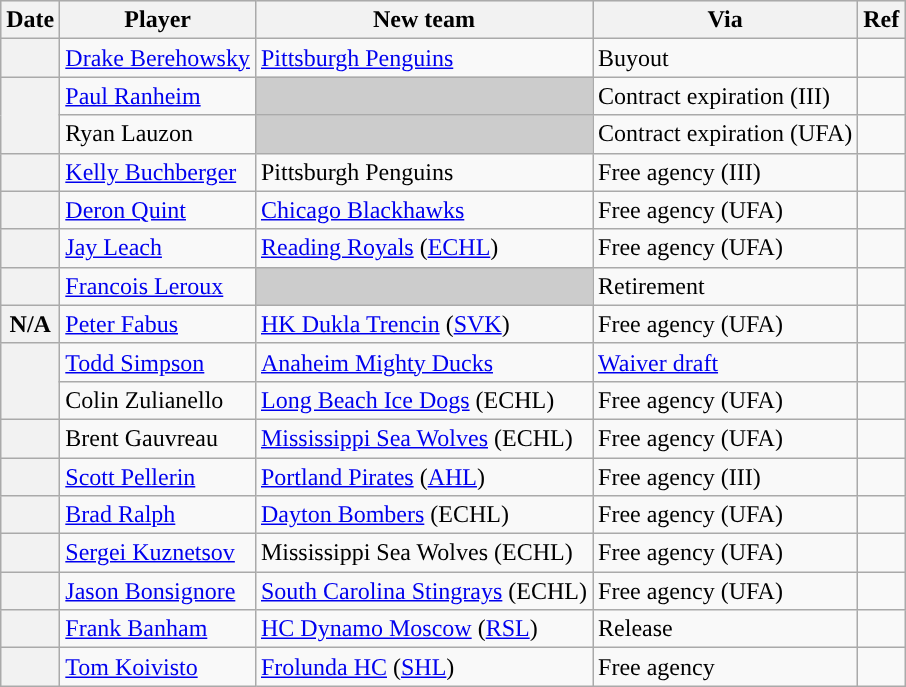<table class="wikitable plainrowheaders">
<tr style="background:#ddd; text-align:center;">
<th>Date</th>
<th>Player</th>
<th>New team</th>
<th>Via</th>
<th>Ref</th>
</tr>
<tr>
<th scope="row"></th>
<td><a href='#'>Drake Berehowsky</a></td>
<td><a href='#'>Pittsburgh Penguins</a></td>
<td>Buyout</td>
<td></td>
</tr>
<tr>
<th scope="row" rowspan=2></th>
<td><a href='#'>Paul Ranheim</a></td>
<td style="background:#ccc"></td>
<td>Contract expiration (III)</td>
<td></td>
</tr>
<tr>
<td>Ryan Lauzon</td>
<td style="background:#ccc"></td>
<td>Contract expiration (UFA)</td>
<td></td>
</tr>
<tr>
<th scope="row"></th>
<td><a href='#'>Kelly Buchberger</a></td>
<td>Pittsburgh Penguins</td>
<td>Free agency (III)</td>
<td></td>
</tr>
<tr>
<th scope="row"></th>
<td><a href='#'>Deron Quint</a></td>
<td><a href='#'>Chicago Blackhawks</a></td>
<td>Free agency (UFA)</td>
<td></td>
</tr>
<tr>
<th scope="row"></th>
<td><a href='#'>Jay Leach</a></td>
<td><a href='#'>Reading Royals</a> (<a href='#'>ECHL</a>)</td>
<td>Free agency (UFA)</td>
<td></td>
</tr>
<tr>
<th scope="row"></th>
<td><a href='#'>Francois Leroux</a></td>
<td style="background:#ccc"></td>
<td>Retirement</td>
<td></td>
</tr>
<tr>
<th scope="row">N/A</th>
<td><a href='#'>Peter Fabus</a></td>
<td><a href='#'>HK Dukla Trencin</a> (<a href='#'>SVK</a>)</td>
<td>Free agency (UFA)</td>
<td></td>
</tr>
<tr>
<th scope="row" rowspan=2></th>
<td><a href='#'>Todd Simpson</a></td>
<td><a href='#'>Anaheim Mighty Ducks</a></td>
<td><a href='#'>Waiver draft</a></td>
<td></td>
</tr>
<tr>
<td>Colin Zulianello</td>
<td><a href='#'>Long Beach Ice Dogs</a> (ECHL)</td>
<td>Free agency (UFA)</td>
<td></td>
</tr>
<tr>
<th scope="row"></th>
<td>Brent Gauvreau</td>
<td><a href='#'>Mississippi Sea Wolves</a> (ECHL)</td>
<td>Free agency (UFA)</td>
<td></td>
</tr>
<tr>
<th scope="row"></th>
<td><a href='#'>Scott Pellerin</a></td>
<td><a href='#'>Portland Pirates</a> (<a href='#'>AHL</a>)</td>
<td>Free agency (III)</td>
<td></td>
</tr>
<tr>
<th scope="row"></th>
<td><a href='#'>Brad Ralph</a></td>
<td><a href='#'>Dayton Bombers</a> (ECHL)</td>
<td>Free agency (UFA)</td>
<td></td>
</tr>
<tr>
<th scope="row"></th>
<td><a href='#'>Sergei Kuznetsov</a></td>
<td>Mississippi Sea Wolves (ECHL)</td>
<td>Free agency (UFA)</td>
<td></td>
</tr>
<tr>
<th scope="row"></th>
<td><a href='#'>Jason Bonsignore</a></td>
<td><a href='#'>South Carolina Stingrays</a> (ECHL)</td>
<td>Free agency (UFA)</td>
<td></td>
</tr>
<tr>
<th scope="row"></th>
<td><a href='#'>Frank Banham</a></td>
<td><a href='#'>HC Dynamo Moscow</a> (<a href='#'>RSL</a>)</td>
<td>Release</td>
<td></td>
</tr>
<tr>
<th scope="row"></th>
<td><a href='#'>Tom Koivisto</a></td>
<td><a href='#'>Frolunda HC</a> (<a href='#'>SHL</a>)</td>
<td>Free agency</td>
<td></td>
</tr>
</table>
